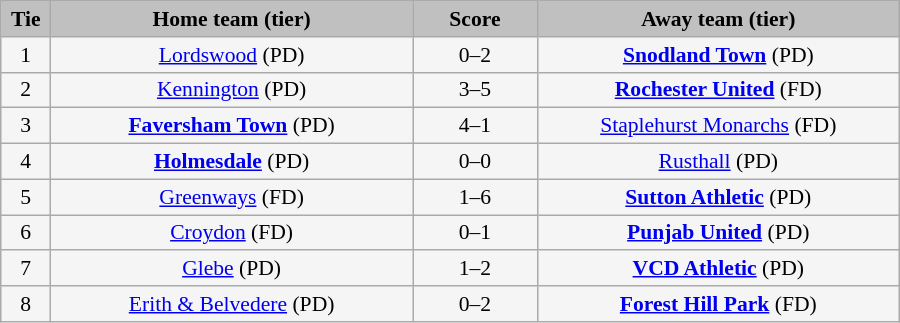<table class="wikitable" style="width: 600px; background:WhiteSmoke; text-align:center; font-size:90%">
<tr>
<td scope="col" style="width:  5.00%; background:silver;"><strong>Tie</strong></td>
<td scope="col" style="width: 36.25%; background:silver;"><strong>Home team (tier)</strong></td>
<td scope="col" style="width: 12.50%; background:silver;"><strong>Score</strong></td>
<td scope="col" style="width: 36.25%; background:silver;"><strong>Away team (tier)</strong></td>
</tr>
<tr>
<td>1</td>
<td><a href='#'>Lordswood</a> (PD)</td>
<td>0–2</td>
<td><strong><a href='#'>Snodland Town</a></strong> (PD)</td>
</tr>
<tr>
<td>2</td>
<td><a href='#'>Kennington</a> (PD)</td>
<td>3–5</td>
<td><strong><a href='#'>Rochester United</a></strong> (FD)</td>
</tr>
<tr>
<td>3</td>
<td><strong><a href='#'>Faversham Town</a></strong> (PD)</td>
<td>4–1</td>
<td><a href='#'>Staplehurst Monarchs</a> (FD)</td>
</tr>
<tr>
<td>4</td>
<td><strong><a href='#'>Holmesdale</a></strong> (PD)</td>
<td>0–0 </td>
<td><a href='#'>Rusthall</a> (PD)</td>
</tr>
<tr>
<td>5</td>
<td><a href='#'>Greenways</a> (FD)</td>
<td>1–6</td>
<td><strong><a href='#'>Sutton Athletic</a></strong> (PD)</td>
</tr>
<tr>
<td>6</td>
<td><a href='#'>Croydon</a> (FD)</td>
<td>0–1</td>
<td><strong><a href='#'>Punjab United</a></strong> (PD)</td>
</tr>
<tr>
<td>7</td>
<td><a href='#'>Glebe</a> (PD)</td>
<td>1–2</td>
<td><strong><a href='#'>VCD Athletic</a></strong> (PD)</td>
</tr>
<tr>
<td>8</td>
<td><a href='#'>Erith & Belvedere</a> (PD)</td>
<td>0–2</td>
<td><strong><a href='#'>Forest Hill Park</a></strong> (FD)</td>
</tr>
</table>
